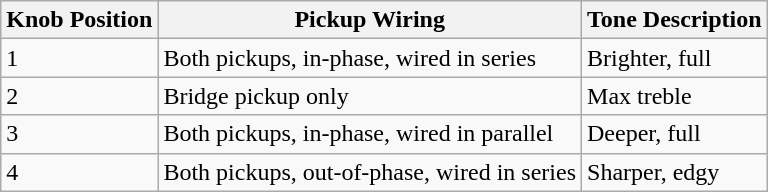<table class="wikitable">
<tr>
<th>Knob Position</th>
<th>Pickup Wiring</th>
<th>Tone Description</th>
</tr>
<tr>
<td>1</td>
<td>Both pickups, in-phase, wired in series</td>
<td>Brighter, full</td>
</tr>
<tr>
<td>2</td>
<td>Bridge pickup only</td>
<td>Max treble</td>
</tr>
<tr>
<td>3</td>
<td>Both pickups, in-phase, wired in parallel</td>
<td>Deeper, full</td>
</tr>
<tr>
<td>4</td>
<td>Both pickups, out-of-phase, wired in series</td>
<td>Sharper, edgy</td>
</tr>
</table>
